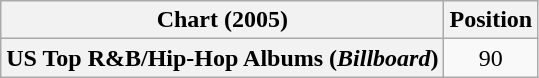<table class="wikitable plainrowheaders" style="text-align:center">
<tr>
<th scope="col">Chart (2005)</th>
<th scope="col">Position</th>
</tr>
<tr>
<th scope="row">US Top R&B/Hip-Hop Albums (<em>Billboard</em>)</th>
<td>90</td>
</tr>
</table>
